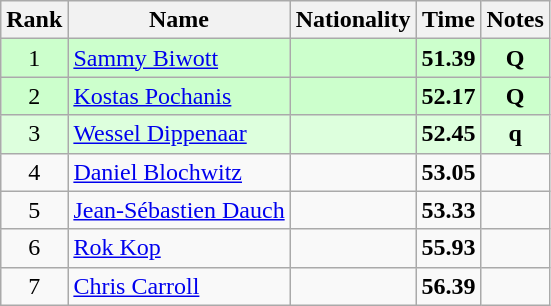<table class="wikitable sortable" style="text-align:center">
<tr>
<th>Rank</th>
<th>Name</th>
<th>Nationality</th>
<th>Time</th>
<th>Notes</th>
</tr>
<tr bgcolor=ccffcc>
<td>1</td>
<td align=left><a href='#'>Sammy Biwott</a></td>
<td align=left></td>
<td><strong>51.39</strong></td>
<td><strong>Q</strong></td>
</tr>
<tr bgcolor=ccffcc>
<td>2</td>
<td align=left><a href='#'>Kostas Pochanis</a></td>
<td align=left></td>
<td><strong>52.17</strong></td>
<td><strong>Q</strong></td>
</tr>
<tr bgcolor=ddffdd>
<td>3</td>
<td align=left><a href='#'>Wessel Dippenaar</a></td>
<td align=left></td>
<td><strong>52.45</strong></td>
<td><strong>q</strong></td>
</tr>
<tr>
<td>4</td>
<td align=left><a href='#'>Daniel Blochwitz</a></td>
<td align=left></td>
<td><strong>53.05</strong></td>
<td></td>
</tr>
<tr>
<td>5</td>
<td align=left><a href='#'>Jean-Sébastien Dauch</a></td>
<td align=left></td>
<td><strong>53.33</strong></td>
<td></td>
</tr>
<tr>
<td>6</td>
<td align=left><a href='#'>Rok Kop</a></td>
<td align=left></td>
<td><strong>55.93</strong></td>
<td></td>
</tr>
<tr>
<td>7</td>
<td align=left><a href='#'>Chris Carroll</a></td>
<td align=left></td>
<td><strong>56.39</strong></td>
<td></td>
</tr>
</table>
